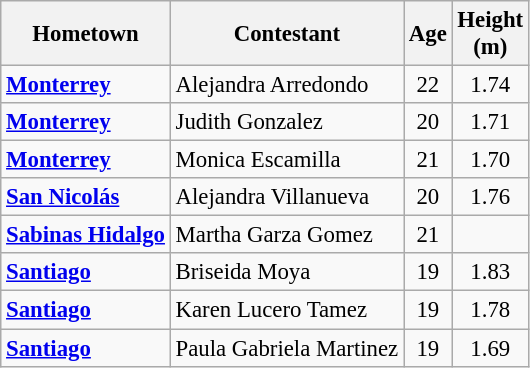<table class="wikitable sortable" style="font-size: 95%;">
<tr>
<th>Hometown</th>
<th>Contestant</th>
<th>Age</th>
<th>Height<br> (m)</th>
</tr>
<tr>
<td><strong><a href='#'>Monterrey</a></strong></td>
<td>Alejandra Arredondo</td>
<td align="center">22</td>
<td align="center">1.74</td>
</tr>
<tr>
<td><strong><a href='#'>Monterrey</a></strong></td>
<td>Judith Gonzalez</td>
<td align="center">20</td>
<td align="center">1.71</td>
</tr>
<tr>
<td><strong><a href='#'>Monterrey</a></strong></td>
<td>Monica Escamilla</td>
<td align="center">21</td>
<td align="center">1.70</td>
</tr>
<tr>
<td><strong><a href='#'>San Nicolás</a></strong></td>
<td>Alejandra Villanueva</td>
<td align="center">20</td>
<td align="center">1.76</td>
</tr>
<tr>
<td><strong><a href='#'>Sabinas Hidalgo</a></strong></td>
<td>Martha Garza Gomez</td>
<td align="center">21</td>
<td></td>
</tr>
<tr>
<td><strong><a href='#'>Santiago</a></strong></td>
<td>Briseida Moya</td>
<td align="center">19</td>
<td align="center">1.83</td>
</tr>
<tr>
<td><strong><a href='#'>Santiago</a></strong></td>
<td>Karen Lucero Tamez</td>
<td align="center">19</td>
<td align="center">1.78</td>
</tr>
<tr>
<td><strong><a href='#'>Santiago</a></strong></td>
<td>Paula Gabriela Martinez</td>
<td align="center">19</td>
<td align="center">1.69</td>
</tr>
</table>
